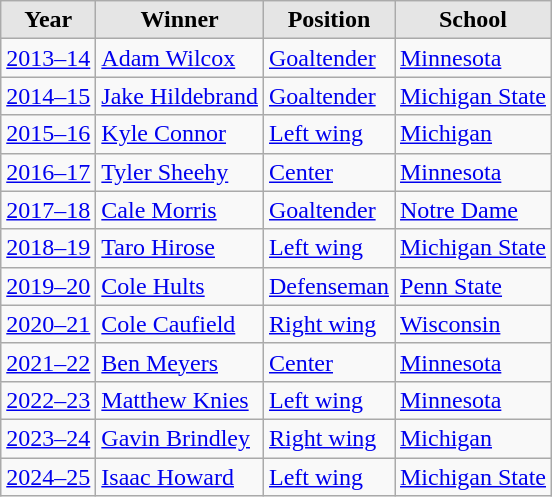<table class="wikitable sortable">
<tr>
<th style="background:#e5e5e5;">Year</th>
<th style="background:#e5e5e5;">Winner</th>
<th style="background:#e5e5e5;">Position</th>
<th style="background:#e5e5e5;">School</th>
</tr>
<tr>
<td><a href='#'>2013–14</a></td>
<td><a href='#'>Adam Wilcox</a></td>
<td><a href='#'>Goaltender</a></td>
<td><a href='#'>Minnesota</a></td>
</tr>
<tr>
<td><a href='#'>2014–15</a></td>
<td><a href='#'>Jake Hildebrand</a></td>
<td><a href='#'>Goaltender</a></td>
<td><a href='#'>Michigan State</a></td>
</tr>
<tr>
<td><a href='#'>2015–16</a></td>
<td><a href='#'>Kyle Connor</a></td>
<td><a href='#'>Left wing</a></td>
<td><a href='#'>Michigan</a></td>
</tr>
<tr>
<td><a href='#'>2016–17</a></td>
<td><a href='#'>Tyler Sheehy</a></td>
<td><a href='#'>Center</a></td>
<td><a href='#'>Minnesota</a></td>
</tr>
<tr>
<td><a href='#'>2017–18</a></td>
<td><a href='#'>Cale Morris</a></td>
<td><a href='#'>Goaltender</a></td>
<td><a href='#'>Notre Dame</a></td>
</tr>
<tr>
<td><a href='#'>2018–19</a></td>
<td><a href='#'>Taro Hirose</a></td>
<td><a href='#'>Left wing</a></td>
<td><a href='#'>Michigan State</a></td>
</tr>
<tr>
<td><a href='#'>2019–20</a></td>
<td><a href='#'>Cole Hults</a></td>
<td><a href='#'>Defenseman</a></td>
<td><a href='#'>Penn State</a></td>
</tr>
<tr>
<td><a href='#'>2020–21</a></td>
<td><a href='#'>Cole Caufield</a></td>
<td><a href='#'>Right wing</a></td>
<td><a href='#'>Wisconsin</a></td>
</tr>
<tr>
<td><a href='#'>2021–22</a></td>
<td><a href='#'>Ben Meyers</a></td>
<td><a href='#'>Center</a></td>
<td><a href='#'>Minnesota</a></td>
</tr>
<tr>
<td><a href='#'>2022–23</a></td>
<td><a href='#'>Matthew Knies</a></td>
<td><a href='#'>Left wing</a></td>
<td><a href='#'>Minnesota</a></td>
</tr>
<tr>
<td><a href='#'>2023–24</a></td>
<td><a href='#'>Gavin Brindley</a></td>
<td><a href='#'>Right wing</a></td>
<td><a href='#'>Michigan</a></td>
</tr>
<tr>
<td><a href='#'>2024–25</a></td>
<td><a href='#'>Isaac Howard</a></td>
<td><a href='#'>Left wing</a></td>
<td><a href='#'>Michigan State</a></td>
</tr>
</table>
